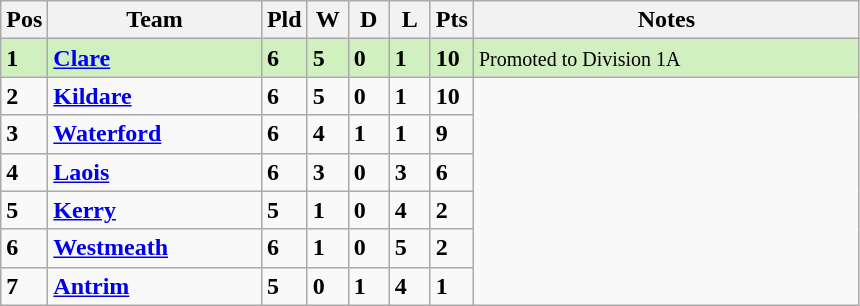<table class="wikitable" style="text-align: centre;">
<tr>
<th width=20>Pos</th>
<th width=135>Team</th>
<th width=20>Pld</th>
<th width=20>W</th>
<th width=20>D</th>
<th width=20>L</th>
<th width=20>Pts</th>
<th width=250>Notes</th>
</tr>
<tr style="background:#d0f0c0;">
<td><strong>1</strong></td>
<td align=left><strong> <a href='#'>Clare</a> </strong></td>
<td><strong>6</strong></td>
<td><strong>5</strong></td>
<td><strong>0</strong></td>
<td><strong>1</strong></td>
<td><strong>10</strong></td>
<td><small> Promoted to Division 1A</small></td>
</tr>
<tr style>
<td><strong>2</strong></td>
<td align=left><strong> <a href='#'>Kildare</a> </strong></td>
<td><strong>6</strong></td>
<td><strong>5</strong></td>
<td><strong>0</strong></td>
<td><strong>1</strong></td>
<td><strong>10</strong></td>
</tr>
<tr style>
<td><strong>3</strong></td>
<td align=left><strong> <a href='#'>Waterford</a> </strong></td>
<td><strong>6</strong></td>
<td><strong>4</strong></td>
<td><strong>1</strong></td>
<td><strong>1</strong></td>
<td><strong>9</strong></td>
</tr>
<tr style>
<td><strong>4</strong></td>
<td align=left><strong> <a href='#'>Laois</a> </strong></td>
<td><strong>6</strong></td>
<td><strong>3</strong></td>
<td><strong>0</strong></td>
<td><strong>3</strong></td>
<td><strong>6</strong></td>
</tr>
<tr style>
<td><strong>5</strong></td>
<td align=left><strong> <a href='#'>Kerry</a> </strong></td>
<td><strong>5</strong></td>
<td><strong>1</strong></td>
<td><strong>0</strong></td>
<td><strong>4</strong></td>
<td><strong>2</strong></td>
</tr>
<tr style>
<td><strong>6</strong></td>
<td align=left><strong> <a href='#'>Westmeath</a> </strong></td>
<td><strong>6</strong></td>
<td><strong>1</strong></td>
<td><strong>0</strong></td>
<td><strong>5</strong></td>
<td><strong>2</strong></td>
</tr>
<tr style>
<td><strong>7</strong></td>
<td align=left><strong> <a href='#'>Antrim</a> </strong></td>
<td><strong>5</strong></td>
<td><strong>0</strong></td>
<td><strong>1</strong></td>
<td><strong>4</strong></td>
<td><strong>1</strong></td>
</tr>
</table>
